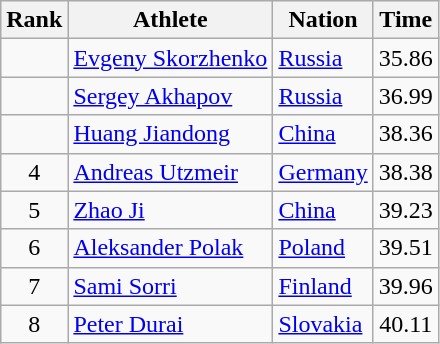<table class="wikitable sortable" style="text-align:center">
<tr>
<th>Rank</th>
<th>Athlete</th>
<th>Nation</th>
<th>Time</th>
</tr>
<tr>
<td></td>
<td align=left><a href='#'>Evgeny Skorzhenko</a></td>
<td align=left> <a href='#'>Russia</a></td>
<td>35.86</td>
</tr>
<tr>
<td></td>
<td align=left><a href='#'>Sergey Akhapov</a></td>
<td align=left> <a href='#'>Russia</a></td>
<td>36.99</td>
</tr>
<tr>
<td></td>
<td align=left><a href='#'>Huang Jiandong</a></td>
<td align=left> <a href='#'>China</a></td>
<td>38.36</td>
</tr>
<tr>
<td>4</td>
<td align=left><a href='#'>Andreas Utzmeir</a></td>
<td align=left> <a href='#'>Germany</a></td>
<td>38.38</td>
</tr>
<tr>
<td>5</td>
<td align=left><a href='#'>Zhao Ji</a></td>
<td align=left> <a href='#'>China</a></td>
<td>39.23</td>
</tr>
<tr>
<td>6</td>
<td align=left><a href='#'>Aleksander Polak</a></td>
<td align=left> <a href='#'>Poland</a></td>
<td>39.51</td>
</tr>
<tr>
<td>7</td>
<td align=left><a href='#'>Sami Sorri</a></td>
<td align=left> <a href='#'>Finland</a></td>
<td>39.96</td>
</tr>
<tr>
<td>8</td>
<td align=left><a href='#'>Peter Durai</a></td>
<td align=left> <a href='#'>Slovakia</a></td>
<td>40.11</td>
</tr>
</table>
